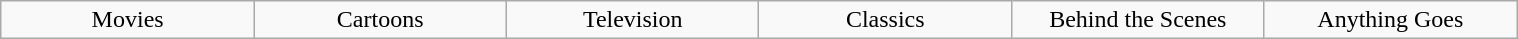<table class="wikitable" style="text-align: center; width: 80%; margin: 1em auto;">
<tr>
<td style="width:70pt;">Movies</td>
<td style="width:70pt;">Cartoons</td>
<td style="width:70pt;">Television</td>
<td style="width:70pt;">Classics</td>
<td style="width:70pt;">Behind the Scenes</td>
<td style="width:70pt;">Anything Goes</td>
</tr>
</table>
